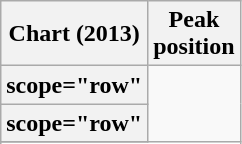<table class="wikitable sortable plainrowheaders">
<tr>
<th>Chart (2013)</th>
<th>Peak<br>position</th>
</tr>
<tr>
<th>scope="row" </th>
</tr>
<tr>
<th>scope="row" </th>
</tr>
<tr>
</tr>
<tr>
</tr>
</table>
